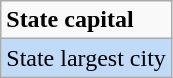<table class="wikitable">
<tr>
<td><strong>State capital</strong></td>
</tr>
<tr>
<td style="background:#c0dbf7">State largest city</td>
</tr>
</table>
